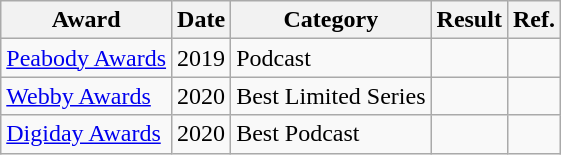<table class="wikitable sortable">
<tr>
<th>Award</th>
<th>Date</th>
<th>Category</th>
<th>Result</th>
<th>Ref.</th>
</tr>
<tr>
<td><a href='#'>Peabody Awards</a></td>
<td>2019</td>
<td>Podcast</td>
<td></td>
<td></td>
</tr>
<tr>
<td><a href='#'>Webby Awards</a></td>
<td>2020</td>
<td>Best Limited Series</td>
<td></td>
<td></td>
</tr>
<tr>
<td><a href='#'>Digiday Awards</a></td>
<td>2020</td>
<td>Best Podcast</td>
<td></td>
<td></td>
</tr>
</table>
